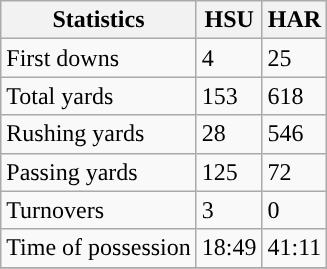<table class="wikitable" style="float: left;">
<tr>
<th>Statistics</th>
<th>HSU</th>
<th>HAR</th>
</tr>
<tr>
<td>First downs</td>
<td>4</td>
<td>25</td>
</tr>
<tr>
<td>Total yards</td>
<td>153</td>
<td>618</td>
</tr>
<tr>
<td>Rushing yards</td>
<td>28</td>
<td>546</td>
</tr>
<tr>
<td>Passing yards</td>
<td>125</td>
<td>72</td>
</tr>
<tr>
<td>Turnovers</td>
<td>3</td>
<td>0</td>
</tr>
<tr>
<td>Time of possession</td>
<td>18:49</td>
<td>41:11</td>
</tr>
<tr>
</tr>
</table>
